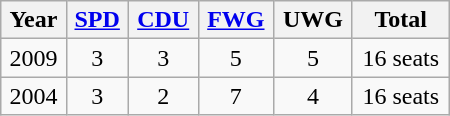<table class="wikitable" width="300">
<tr>
<th>Year</th>
<th><a href='#'>SPD</a></th>
<th><a href='#'>CDU</a></th>
<th><a href='#'>FWG</a></th>
<th>UWG</th>
<th>Total</th>
</tr>
<tr align="center">
<td>2009</td>
<td>3</td>
<td>3</td>
<td>5</td>
<td>5</td>
<td>16 seats</td>
</tr>
<tr align="center">
<td>2004</td>
<td>3</td>
<td>2</td>
<td>7</td>
<td>4</td>
<td>16 seats</td>
</tr>
</table>
